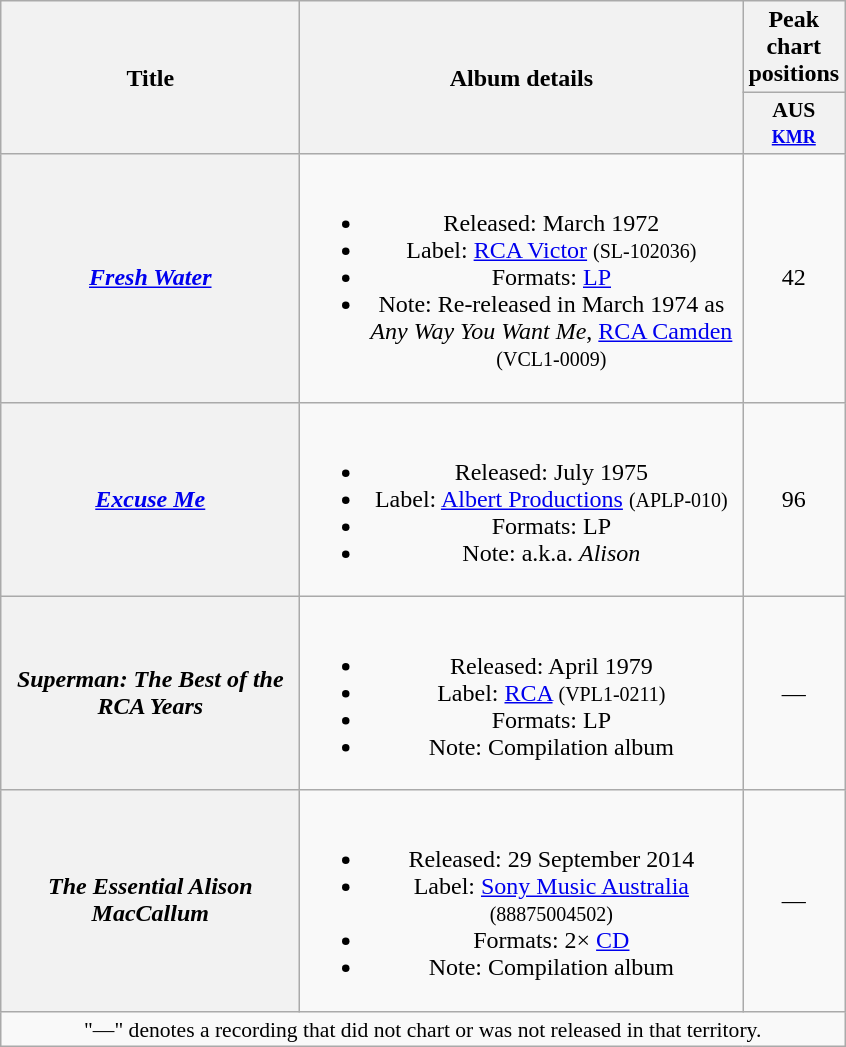<table class="wikitable plainrowheaders" style="text-align:center;">
<tr>
<th scope="col" rowspan="2" style="width:12em;">Title</th>
<th scope="col" rowspan="2" style="width:18em;">Album details</th>
<th scope="col">Peak chart positions</th>
</tr>
<tr>
<th scope="col" style="width:3em;font-size:90%;">AUS<br><small><a href='#'>KMR</a></small><br></th>
</tr>
<tr>
<th scope="row"><em><a href='#'>Fresh Water</a></em></th>
<td><br><ul><li>Released: March 1972</li><li>Label: <a href='#'>RCA Victor</a> <small>(SL-102036)</small></li><li>Formats: <a href='#'>LP</a></li><li>Note: Re-released in March 1974 as <em>Any Way You Want Me</em>, <a href='#'>RCA Camden</a> <small>(VCL1-0009)</small></li></ul></td>
<td>42</td>
</tr>
<tr>
<th scope="row"><em><a href='#'>Excuse Me</a></em></th>
<td><br><ul><li>Released: July 1975</li><li>Label: <a href='#'>Albert Productions</a> <small>(APLP-010)</small></li><li>Formats: LP</li><li>Note: a.k.a. <em>Alison</em></li></ul></td>
<td>96</td>
</tr>
<tr>
<th scope="row"><em>Superman: The Best of the RCA Years</em></th>
<td><br><ul><li>Released: April 1979</li><li>Label: <a href='#'>RCA</a> <small>(VPL1-0211)</small></li><li>Formats:  LP</li><li>Note: Compilation album</li></ul></td>
<td>—</td>
</tr>
<tr>
<th scope="row"><em>The Essential Alison MacCallum</em></th>
<td><br><ul><li>Released: 29 September 2014</li><li>Label: <a href='#'>Sony Music Australia</a> <small>(88875004502)</small></li><li>Formats:  2× <a href='#'>CD</a></li><li>Note: Compilation album</li></ul></td>
<td>—</td>
</tr>
<tr>
<td colspan="5" style="font-size:90%">"—" denotes a recording that did not chart or was not released in that territory.</td>
</tr>
</table>
